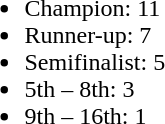<table style="float:left; margin-right:1em;">
<tr>
<td><br><ul><li>Champion: 11</li><li>Runner-up: 7</li><li>Semifinalist: 5</li><li>5th – 8th: 3</li><li>9th – 16th: 1</li></ul></td>
</tr>
</table>
